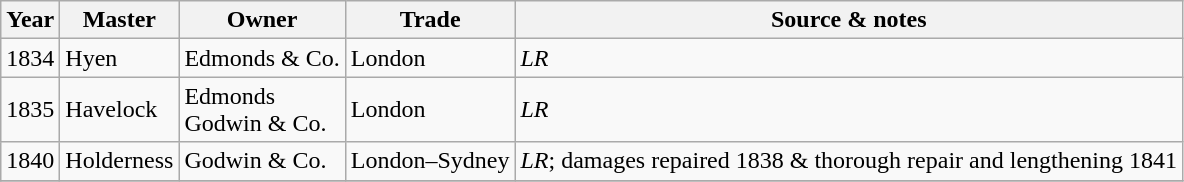<table class="wikitable">
<tr>
<th>Year</th>
<th>Master</th>
<th>Owner</th>
<th>Trade</th>
<th>Source & notes</th>
</tr>
<tr>
<td>1834</td>
<td>Hyen</td>
<td>Edmonds & Co.</td>
<td>London</td>
<td><em>LR</em></td>
</tr>
<tr>
<td>1835</td>
<td>Havelock</td>
<td>Edmonds<br>Godwin & Co.</td>
<td>London</td>
<td><em>LR</em></td>
</tr>
<tr>
<td>1840</td>
<td>Holderness</td>
<td>Godwin & Co.</td>
<td>London–Sydney</td>
<td><em>LR</em>; damages repaired 1838 & thorough repair and lengthening 1841</td>
</tr>
<tr>
</tr>
</table>
